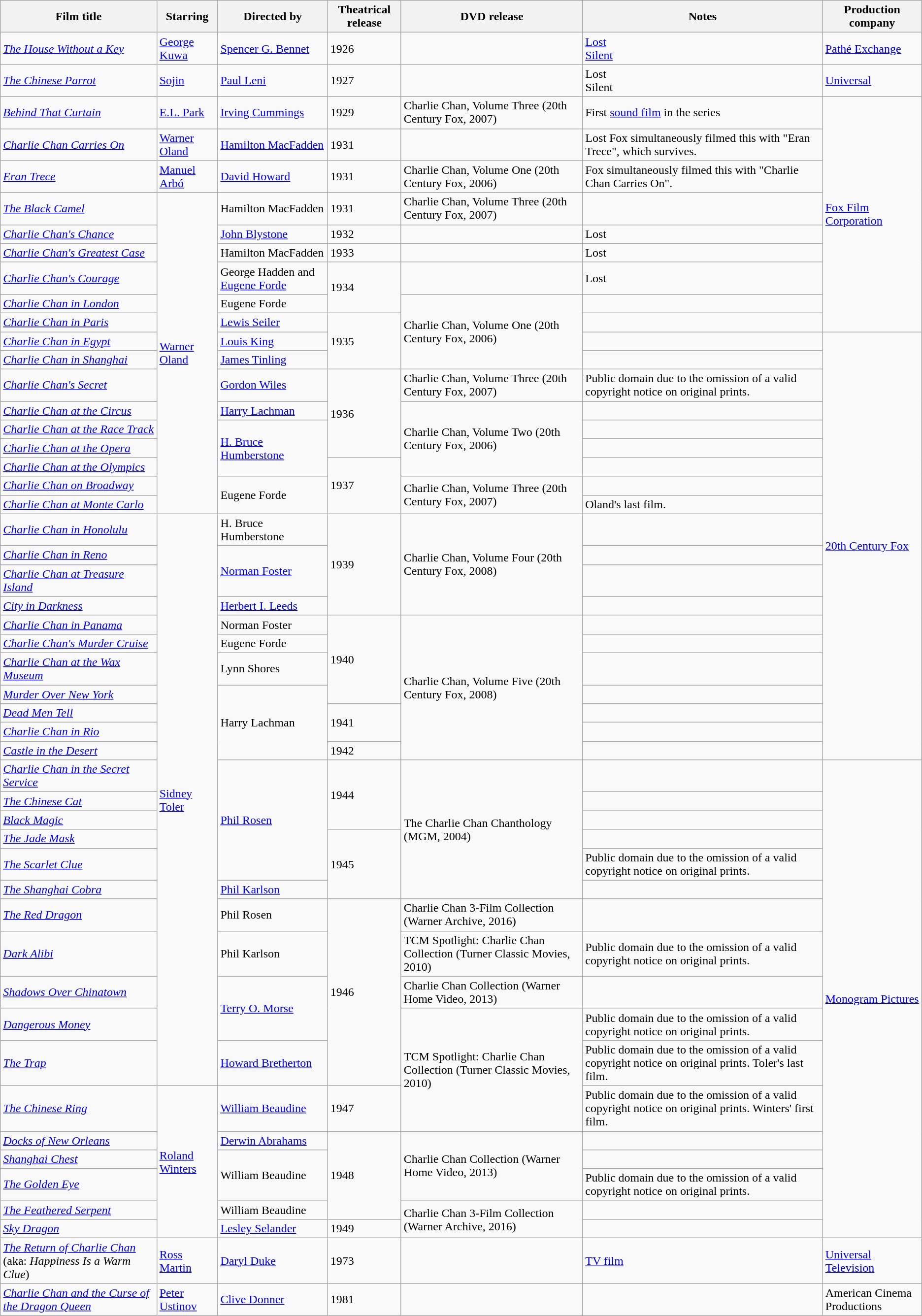<table class="sortable wikitable">
<tr>
<th>Film title</th>
<th>Starring</th>
<th>Directed by</th>
<th>Theatrical release</th>
<th>DVD release</th>
<th>Notes</th>
<th>Production company</th>
</tr>
<tr>
<td><em><a href='#'>The House Without a Key</a></em></td>
<td><a href='#'>George Kuwa</a></td>
<td><a href='#'>Spencer G. Bennet</a></td>
<td>1926</td>
<td></td>
<td><a href='#'>Lost</a><br><a href='#'>Silent</a></td>
<td><a href='#'>Pathé Exchange</a></td>
</tr>
<tr>
<td><em><a href='#'>The Chinese Parrot</a></em></td>
<td><a href='#'>Sojin</a></td>
<td><a href='#'>Paul Leni</a></td>
<td>1927</td>
<td></td>
<td>Lost<br>Silent</td>
<td><a href='#'>Universal</a></td>
</tr>
<tr>
<td><em><a href='#'>Behind That Curtain</a></em></td>
<td><a href='#'>E.L. Park</a></td>
<td><a href='#'>Irving Cummings</a></td>
<td>1929</td>
<td>Charlie Chan, Volume Three (20th Century Fox, 2007)</td>
<td>First <a href='#'>sound film</a> in the series</td>
<td rowspan=9><a href='#'>Fox Film Corporation</a></td>
</tr>
<tr>
<td><em><a href='#'>Charlie Chan Carries On</a></em></td>
<td><a href='#'>Warner Oland</a></td>
<td><a href='#'>Hamilton MacFadden</a></td>
<td>1931</td>
<td></td>
<td>Lost Fox simultaneously filmed this with "Eran Trece", which survives.</td>
</tr>
<tr>
<td><em><a href='#'>Eran Trece</a></em></td>
<td><a href='#'>Manuel Arbó</a></td>
<td><a href='#'>David Howard</a> </td>
<td>1931</td>
<td>Charlie Chan, Volume One (20th Century Fox, 2006)</td>
<td> Fox simultaneously filmed this with "Charlie Chan Carries On".</td>
</tr>
<tr>
<td><em><a href='#'>The Black Camel</a></em></td>
<td rowspan=15><a href='#'>Warner Oland</a></td>
<td>Hamilton MacFadden</td>
<td>1931</td>
<td>Charlie Chan, Volume Three (20th Century Fox, 2007)</td>
<td></td>
</tr>
<tr>
<td><em><a href='#'>Charlie Chan's Chance</a></em></td>
<td><a href='#'>John Blystone</a></td>
<td>1932</td>
<td></td>
<td>Lost</td>
</tr>
<tr>
<td><em><a href='#'>Charlie Chan's Greatest Case</a></em></td>
<td>Hamilton MacFadden</td>
<td>1933</td>
<td></td>
<td>Lost</td>
</tr>
<tr>
<td><em><a href='#'>Charlie Chan's Courage</a></em></td>
<td>George Hadden and <a href='#'>Eugene Forde</a></td>
<td rowspan=2>1934</td>
<td></td>
<td>Lost</td>
</tr>
<tr>
<td><em><a href='#'>Charlie Chan in London</a></em></td>
<td>Eugene Forde</td>
<td rowspan=4>Charlie Chan, Volume One (20th Century Fox, 2006)</td>
<td></td>
</tr>
<tr>
<td><em><a href='#'>Charlie Chan in Paris</a></em></td>
<td><a href='#'>Lewis Seiler</a></td>
<td rowspan=3>1935</td>
<td></td>
</tr>
<tr>
<td><em><a href='#'>Charlie Chan in Egypt</a></em></td>
<td><a href='#'>Louis King</a></td>
<td></td>
<td rowspan=20><a href='#'>20th Century Fox</a></td>
</tr>
<tr>
<td><em><a href='#'>Charlie Chan in Shanghai</a></em></td>
<td><a href='#'>James Tinling</a></td>
<td></td>
</tr>
<tr>
<td><em><a href='#'>Charlie Chan's Secret</a></em></td>
<td><a href='#'>Gordon Wiles</a></td>
<td rowspan=4>1936</td>
<td>Charlie Chan, Volume Three (20th Century Fox, 2007)</td>
<td>Public domain due to the omission of a valid copyright notice on original prints.</td>
</tr>
<tr>
<td><em><a href='#'>Charlie Chan at the Circus</a></em></td>
<td><a href='#'>Harry Lachman</a></td>
<td rowspan=4>Charlie Chan, Volume Two (20th Century Fox, 2006)</td>
<td></td>
</tr>
<tr>
<td><em><a href='#'>Charlie Chan at the Race Track</a></em></td>
<td rowspan=3><a href='#'>H. Bruce Humberstone</a></td>
<td></td>
</tr>
<tr>
<td><em><a href='#'>Charlie Chan at the Opera</a></em></td>
<td></td>
</tr>
<tr>
<td><em><a href='#'>Charlie Chan at the Olympics</a></em></td>
<td rowspan=3>1937</td>
<td></td>
</tr>
<tr>
<td><em><a href='#'>Charlie Chan on Broadway</a></em></td>
<td rowspan=2>Eugene Forde</td>
<td rowspan=2>Charlie Chan, Volume Three (20th Century Fox, 2007)</td>
<td></td>
</tr>
<tr>
<td><em><a href='#'>Charlie Chan at Monte Carlo</a></em></td>
<td>Oland's last film.</td>
</tr>
<tr>
<td><em><a href='#'>Charlie Chan in Honolulu</a></em></td>
<td rowspan=22><a href='#'>Sidney Toler</a></td>
<td>H. Bruce Humberstone</td>
<td rowspan=4>1939</td>
<td rowspan=4>Charlie Chan, Volume Four (20th Century Fox, 2008)</td>
<td></td>
</tr>
<tr>
<td><em><a href='#'>Charlie Chan in Reno</a></em></td>
<td rowspan=2><a href='#'>Norman Foster</a></td>
<td></td>
</tr>
<tr>
<td><em><a href='#'>Charlie Chan at Treasure Island</a></em></td>
<td></td>
</tr>
<tr>
<td><em><a href='#'>City in Darkness</a></em></td>
<td><a href='#'>Herbert I. Leeds</a></td>
<td></td>
</tr>
<tr>
<td><em><a href='#'>Charlie Chan in Panama</a></em></td>
<td>Norman Foster</td>
<td rowspan=4>1940</td>
<td rowspan=7>Charlie Chan, Volume Five (20th Century Fox, 2008)</td>
</tr>
<tr>
<td><em><a href='#'>Charlie Chan's Murder Cruise</a></em></td>
<td>Eugene Forde</td>
<td></td>
</tr>
<tr>
<td><em><a href='#'>Charlie Chan at the Wax Museum</a></em></td>
<td>Lynn Shores</td>
<td></td>
</tr>
<tr>
<td><em><a href='#'>Murder Over New York</a></em></td>
<td rowspan=4>Harry Lachman</td>
<td></td>
</tr>
<tr>
<td><em><a href='#'>Dead Men Tell</a></em></td>
<td rowspan=2>1941</td>
<td></td>
</tr>
<tr>
<td><em><a href='#'>Charlie Chan in Rio</a></em></td>
<td></td>
</tr>
<tr>
<td><em><a href='#'>Castle in the Desert</a></em></td>
<td>1942</td>
<td></td>
</tr>
<tr>
<td><em><a href='#'>Charlie Chan in the Secret Service</a></em></td>
<td rowspan=5><a href='#'>Phil Rosen</a></td>
<td rowspan=3>1944</td>
<td rowspan=6>The Charlie Chan Chanthology (MGM, 2004)</td>
<td></td>
<td rowspan=17><a href='#'>Monogram Pictures</a></td>
</tr>
<tr>
<td><em><a href='#'>The Chinese Cat</a></em></td>
<td></td>
</tr>
<tr>
<td><em><a href='#'>Black Magic</a></em></td>
<td></td>
</tr>
<tr>
<td><em><a href='#'>The Jade Mask</a></em></td>
<td rowspan=3>1945</td>
<td></td>
</tr>
<tr>
<td><em><a href='#'>The Scarlet Clue</a></em></td>
<td>Public domain due to the omission of a valid copyright notice on original prints.</td>
</tr>
<tr>
<td><em><a href='#'>The Shanghai Cobra</a></em></td>
<td><a href='#'>Phil Karlson</a></td>
<td></td>
</tr>
<tr>
<td><em><a href='#'>The Red Dragon</a></em></td>
<td>Phil Rosen</td>
<td rowspan=5>1946</td>
<td>Charlie Chan 3-Film Collection (Warner Archive, 2016)</td>
</tr>
<tr>
<td><em><a href='#'>Dark Alibi</a></em></td>
<td>Phil Karlson</td>
<td>TCM Spotlight: Charlie Chan Collection (Turner Classic Movies, 2010)</td>
<td>Public domain due to the omission of a valid copyright notice on original prints.</td>
</tr>
<tr>
<td><em><a href='#'>Shadows Over Chinatown</a></em></td>
<td rowspan=2><a href='#'>Terry O. Morse</a></td>
<td>Charlie Chan Collection (Warner Home Video, 2013)</td>
<td></td>
</tr>
<tr>
<td><em><a href='#'>Dangerous Money</a></em></td>
<td rowspan=3>TCM Spotlight: Charlie Chan Collection (Turner Classic Movies, 2010)</td>
<td>Public domain due to the omission of a valid copyright notice on original prints.</td>
</tr>
<tr>
<td><em><a href='#'>The Trap</a></em></td>
<td><a href='#'>Howard Bretherton</a></td>
<td>Public domain due to the omission of a valid copyright notice on original prints. Toler's last film.</td>
</tr>
<tr>
<td><em><a href='#'>The Chinese Ring</a></em></td>
<td rowspan=6><a href='#'>Roland Winters</a></td>
<td><a href='#'>William Beaudine</a></td>
<td>1947</td>
<td>Public domain due to the omission of a valid copyright notice on original prints. Winters' first film.</td>
</tr>
<tr>
<td><em><a href='#'>Docks of New Orleans</a></em></td>
<td><a href='#'>Derwin Abrahams</a></td>
<td rowspan=4>1948</td>
<td rowspan=3>Charlie Chan Collection (Warner Home Video, 2013)</td>
<td></td>
</tr>
<tr>
<td><em><a href='#'>Shanghai Chest</a></em></td>
<td rowspan=2>William Beaudine</td>
<td></td>
</tr>
<tr>
<td><em><a href='#'>The Golden Eye</a></em></td>
<td>Public domain due to the omission of a valid copyright notice on original prints.</td>
</tr>
<tr>
<td><em><a href='#'>The Feathered Serpent</a></em></td>
<td>William Beaudine</td>
<td rowspan=2>Charlie Chan 3-Film Collection (Warner Archive, 2016)</td>
<td></td>
</tr>
<tr>
<td><em><a href='#'>Sky Dragon</a></em></td>
<td><a href='#'>Lesley Selander</a></td>
<td>1949</td>
<td></td>
</tr>
<tr>
<td><em><a href='#'>The Return of Charlie Chan</a></em> (aka: <em>Happiness Is a Warm Clue</em>)</td>
<td><a href='#'>Ross Martin</a></td>
<td><a href='#'>Daryl Duke</a></td>
<td>1973</td>
<td></td>
<td><a href='#'>TV film</a></td>
<td><a href='#'>Universal Television</a></td>
</tr>
<tr>
<td><em><a href='#'>Charlie Chan and the Curse of the Dragon Queen</a></em></td>
<td><a href='#'>Peter Ustinov</a></td>
<td><a href='#'>Clive Donner</a></td>
<td>1981</td>
<td></td>
<td></td>
<td>American Cinema Productions</td>
</tr>
</table>
